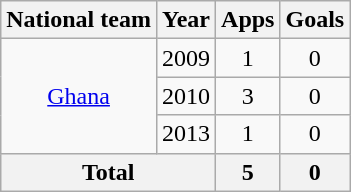<table class="wikitable" style="text-align:center">
<tr>
<th>National team</th>
<th>Year</th>
<th>Apps</th>
<th>Goals</th>
</tr>
<tr>
<td rowspan="3"><a href='#'>Ghana</a></td>
<td>2009</td>
<td>1</td>
<td>0</td>
</tr>
<tr>
<td>2010</td>
<td>3</td>
<td>0</td>
</tr>
<tr>
<td>2013</td>
<td>1</td>
<td>0</td>
</tr>
<tr>
<th colspan="2">Total</th>
<th>5</th>
<th>0</th>
</tr>
</table>
